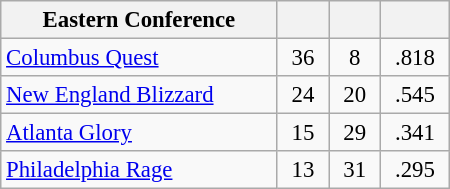<table class="wikitable" width="300px" style="font-size:95%;text-align:center;">
<tr>
<th width="40%">Eastern Conference</th>
<th width="7.5%"></th>
<th width="7.5%"></th>
<th width="7.5%"></th>
</tr>
<tr>
<td align="left"><a href='#'>Columbus Quest</a></td>
<td>36</td>
<td>8</td>
<td>.818</td>
</tr>
<tr>
<td align="left"><a href='#'>New England Blizzard</a></td>
<td>24</td>
<td>20</td>
<td>.545</td>
</tr>
<tr>
<td align="left"><a href='#'>Atlanta Glory</a></td>
<td>15</td>
<td>29</td>
<td>.341</td>
</tr>
<tr>
<td align="left"><a href='#'>Philadelphia Rage</a></td>
<td>13</td>
<td>31</td>
<td>.295</td>
</tr>
</table>
